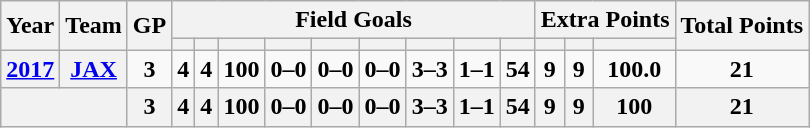<table class="wikitable" style="text-align:center;">
<tr>
<th rowspan="2">Year</th>
<th rowspan="2">Team</th>
<th rowspan="2">GP</th>
<th colspan="9">Field Goals</th>
<th colspan="3">Extra Points</th>
<th rowspan="2">Total Points</th>
</tr>
<tr>
<th></th>
<th></th>
<th></th>
<th></th>
<th></th>
<th></th>
<th></th>
<th></th>
<th></th>
<th></th>
<th></th>
<th></th>
</tr>
<tr>
<th><a href='#'>2017</a></th>
<th><a href='#'>JAX</a></th>
<td><strong>3</strong></td>
<td><strong>4</strong></td>
<td><strong>4</strong></td>
<td><strong>100</strong></td>
<td><strong>0–0</strong></td>
<td><strong>0–0</strong></td>
<td><strong>0–0</strong></td>
<td><strong>3–3</strong></td>
<td><strong>1–1</strong></td>
<td><strong>54</strong></td>
<td><strong>9</strong></td>
<td><strong>9</strong></td>
<td><strong>100.0</strong></td>
<td><strong>21</strong></td>
</tr>
<tr>
<th colspan="2"></th>
<th>3</th>
<th>4</th>
<th>4</th>
<th>100</th>
<th>0–0</th>
<th>0–0</th>
<th>0–0</th>
<th>3–3</th>
<th>1–1</th>
<th>54</th>
<th>9</th>
<th>9</th>
<th>100</th>
<th>21</th>
</tr>
</table>
